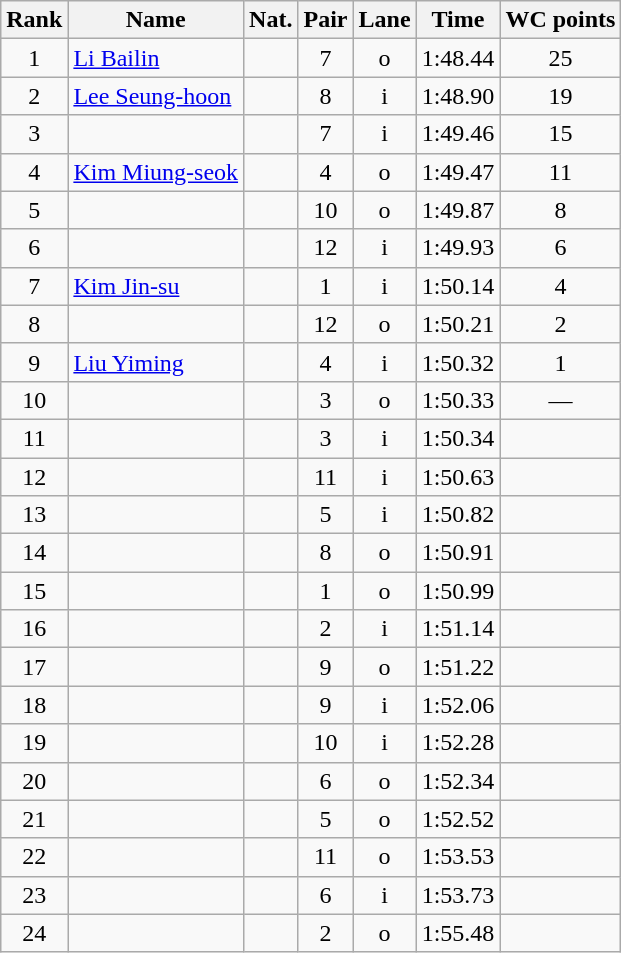<table class="wikitable sortable" style="text-align:center">
<tr>
<th>Rank</th>
<th>Name</th>
<th>Nat.</th>
<th>Pair</th>
<th>Lane</th>
<th>Time</th>
<th>WC points</th>
</tr>
<tr>
<td>1</td>
<td align=left><a href='#'>Li Bailin</a></td>
<td></td>
<td>7</td>
<td>o</td>
<td>1:48.44</td>
<td>25</td>
</tr>
<tr>
<td>2</td>
<td align=left><a href='#'>Lee Seung-hoon</a></td>
<td></td>
<td>8</td>
<td>i</td>
<td>1:48.90</td>
<td>19</td>
</tr>
<tr>
<td>3</td>
<td align=left></td>
<td></td>
<td>7</td>
<td>i</td>
<td>1:49.46</td>
<td>15</td>
</tr>
<tr>
<td>4</td>
<td align=left><a href='#'>Kim Miung-seok</a></td>
<td></td>
<td>4</td>
<td>o</td>
<td>1:49.47</td>
<td>11</td>
</tr>
<tr>
<td>5</td>
<td align=left></td>
<td></td>
<td>10</td>
<td>o</td>
<td>1:49.87</td>
<td>8</td>
</tr>
<tr>
<td>6</td>
<td align=left></td>
<td></td>
<td>12</td>
<td>i</td>
<td>1:49.93</td>
<td>6</td>
</tr>
<tr>
<td>7</td>
<td align=left><a href='#'>Kim Jin-su</a></td>
<td></td>
<td>1</td>
<td>i</td>
<td>1:50.14</td>
<td>4</td>
</tr>
<tr>
<td>8</td>
<td align=left></td>
<td></td>
<td>12</td>
<td>o</td>
<td>1:50.21</td>
<td>2</td>
</tr>
<tr>
<td>9</td>
<td align=left><a href='#'>Liu Yiming</a></td>
<td></td>
<td>4</td>
<td>i</td>
<td>1:50.32</td>
<td>1</td>
</tr>
<tr>
<td>10</td>
<td align=left></td>
<td></td>
<td>3</td>
<td>o</td>
<td>1:50.33</td>
<td>—</td>
</tr>
<tr>
<td>11</td>
<td align=left></td>
<td></td>
<td>3</td>
<td>i</td>
<td>1:50.34</td>
<td></td>
</tr>
<tr>
<td>12</td>
<td align=left></td>
<td></td>
<td>11</td>
<td>i</td>
<td>1:50.63</td>
<td></td>
</tr>
<tr>
<td>13</td>
<td align=left></td>
<td></td>
<td>5</td>
<td>i</td>
<td>1:50.82</td>
<td></td>
</tr>
<tr>
<td>14</td>
<td align=left></td>
<td></td>
<td>8</td>
<td>o</td>
<td>1:50.91</td>
<td></td>
</tr>
<tr>
<td>15</td>
<td align=left></td>
<td></td>
<td>1</td>
<td>o</td>
<td>1:50.99</td>
<td></td>
</tr>
<tr>
<td>16</td>
<td align=left></td>
<td></td>
<td>2</td>
<td>i</td>
<td>1:51.14</td>
<td></td>
</tr>
<tr>
<td>17</td>
<td align=left></td>
<td></td>
<td>9</td>
<td>o</td>
<td>1:51.22</td>
<td></td>
</tr>
<tr>
<td>18</td>
<td align=left></td>
<td></td>
<td>9</td>
<td>i</td>
<td>1:52.06</td>
<td></td>
</tr>
<tr>
<td>19</td>
<td align=left></td>
<td></td>
<td>10</td>
<td>i</td>
<td>1:52.28</td>
<td></td>
</tr>
<tr>
<td>20</td>
<td align=left></td>
<td></td>
<td>6</td>
<td>o</td>
<td>1:52.34</td>
<td></td>
</tr>
<tr>
<td>21</td>
<td align=left></td>
<td></td>
<td>5</td>
<td>o</td>
<td>1:52.52</td>
<td></td>
</tr>
<tr>
<td>22</td>
<td align=left></td>
<td></td>
<td>11</td>
<td>o</td>
<td>1:53.53</td>
<td></td>
</tr>
<tr>
<td>23</td>
<td align=left></td>
<td></td>
<td>6</td>
<td>i</td>
<td>1:53.73</td>
<td></td>
</tr>
<tr>
<td>24</td>
<td align=left></td>
<td></td>
<td>2</td>
<td>o</td>
<td>1:55.48</td>
<td></td>
</tr>
</table>
